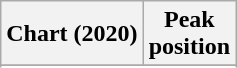<table class="wikitable sortable plainrowheaders" style="text-align:center">
<tr>
<th scope="col">Chart (2020)</th>
<th scope="col">Peak<br>position</th>
</tr>
<tr>
</tr>
<tr>
</tr>
</table>
